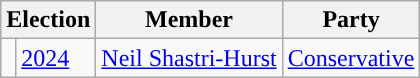<table class="wikitable">
<tr>
<th colspan="2">Election</th>
<th>Member</th>
<th>Party</th>
</tr>
<tr>
<td style="color:inherit;background-color: "></td>
<td><a href='#'>2024</a></td>
<td><a href='#'>Neil Shastri-Hurst</a></td>
<td><a href='#'>Conservative</a></td>
</tr>
</table>
